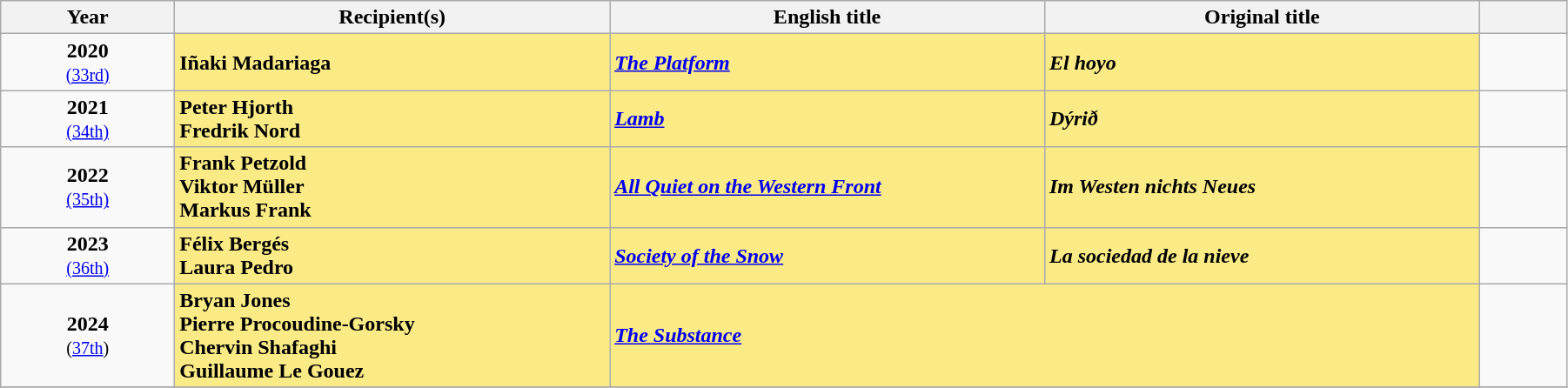<table class="wikitable" width="95%" cellpadding="5">
<tr>
<th width="10%">Year</th>
<th width="25%">Recipient(s)</th>
<th width="25%">English title</th>
<th width="25%">Original title</th>
<th width="5%"></th>
</tr>
<tr>
<td style="text-align:center;"><strong>2020</strong><br><small><a href='#'>(33rd)</a></small></td>
<td style="background:#FAEB86;"><strong> Iñaki Madariaga</strong></td>
<td style="background:#FAEB86;"><strong><em><a href='#'>The Platform</a></em></strong></td>
<td style="background:#FAEB86;"><strong><em>El hoyo</em></strong></td>
<td></td>
</tr>
<tr>
<td style="text-align:center;"><strong>2021</strong><br><small><a href='#'>(34th)</a></small></td>
<td style="background:#FAEB86;"> <strong>Peter Hjorth</strong><br> <strong>Fredrik Nord</strong></td>
<td style="background:#FAEB86;"><strong><em><a href='#'>Lamb</a></em></strong></td>
<td style="background:#FAEB86;"><strong><em>Dýrið</em></strong></td>
<td></td>
</tr>
<tr>
<td style="text-align:center;"><strong>2022</strong><br><small><a href='#'>(35th)</a></small></td>
<td style="background:#FAEB86;"> <strong>Frank Petzold</strong><br> <strong>Viktor Müller</strong><br><strong> Markus Frank</strong></td>
<td style="background:#FAEB86;"><strong><em><a href='#'>All Quiet on the Western Front</a></em></strong></td>
<td style="background:#FAEB86;"><strong><em>Im Westen nichts Neues</em></strong></td>
<td></td>
</tr>
<tr>
<td style="text-align:center;"><strong>2023</strong><br><small><a href='#'>(36th)</a></small></td>
<td style="background:#FAEB86;"> <strong>Félix Bergés</strong><br><strong> Laura Pedro</strong></td>
<td style="background:#FAEB86;"><strong><em><a href='#'>Society of the Snow</a></em></strong></td>
<td style="background:#FAEB86;"><strong><em>La sociedad de la nieve</em></strong></td>
<td></td>
</tr>
<tr>
<td style="text-align:center;"><strong>2024</strong><br><small>(<a href='#'>37th</a>)</small></td>
<td style="background:#FAEB86;"> <strong>Bryan Jones</strong><br> <strong>Pierre Procoudine-Gorsky</strong><br> <strong>Chervin Shafaghi</strong><br> <strong>Guillaume Le Gouez</strong></td>
<td colspan="2" style="background:#FAEB86;"><strong><em><a href='#'>The Substance</a></em></strong></td>
<td></td>
</tr>
<tr>
</tr>
</table>
